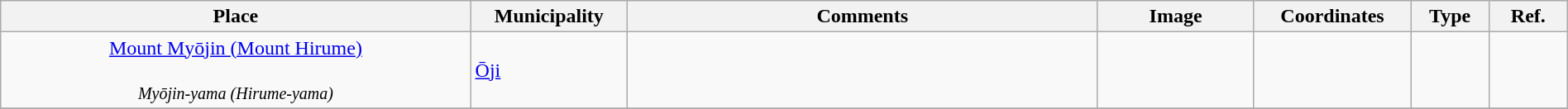<table class="wikitable sortable"  style="width:100%;">
<tr>
<th width="30%" align="left">Place</th>
<th width="10%" align="left">Municipality</th>
<th width="30%" align="left" class="unsortable">Comments</th>
<th width="10%" align="left"  class="unsortable">Image</th>
<th width="10%" align="left" class="unsortable">Coordinates</th>
<th width="5%" align="left">Type</th>
<th width="5%" align="left"  class="unsortable">Ref.</th>
</tr>
<tr>
<td align="center"><a href='#'>Mount Myōjin (Mount Hirume)</a><br><br><small><em>Myōjin-yama (Hirume-yama)</em></small></td>
<td><a href='#'>Ōji</a></td>
<td></td>
<td></td>
<td></td>
<td></td>
<td></td>
</tr>
<tr>
</tr>
</table>
